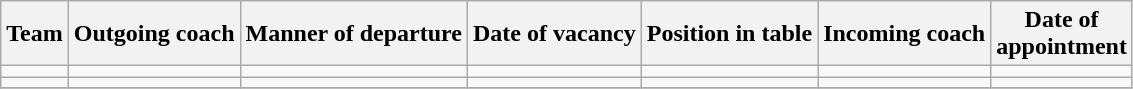<table class="wikitable">
<tr>
<th>Team</th>
<th>Outgoing coach</th>
<th>Manner of departure</th>
<th>Date of vacancy</th>
<th>Position in table</th>
<th>Incoming coach</th>
<th>Date of<br>appointment</th>
</tr>
<tr>
<td></td>
<td></td>
<td></td>
<td></td>
<td></td>
<td></td>
<td></td>
</tr>
<tr>
<td></td>
<td></td>
<td></td>
<td></td>
<td></td>
<td></td>
<td></td>
</tr>
<tr>
</tr>
</table>
